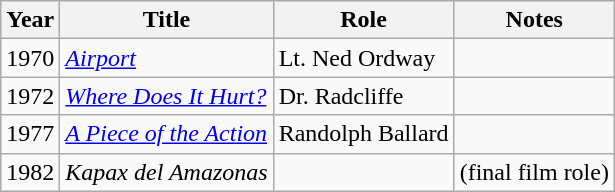<table class="wikitable">
<tr>
<th>Year</th>
<th>Title</th>
<th>Role</th>
<th>Notes</th>
</tr>
<tr>
<td>1970</td>
<td><em><a href='#'>Airport</a></em></td>
<td>Lt. Ned Ordway</td>
<td></td>
</tr>
<tr>
<td>1972</td>
<td><em><a href='#'>Where Does It Hurt?</a></em></td>
<td>Dr. Radcliffe</td>
<td></td>
</tr>
<tr>
<td>1977</td>
<td><em><a href='#'>A Piece of the Action</a></em></td>
<td>Randolph Ballard</td>
<td></td>
</tr>
<tr>
<td>1982</td>
<td><em>Kapax del Amazonas</em></td>
<td></td>
<td>(final film role)</td>
</tr>
</table>
